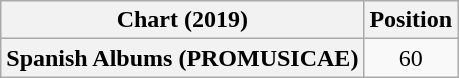<table class="wikitable sortable plainrowheaders" style="text-align:center">
<tr>
<th scope="col">Chart (2019)</th>
<th scope="col">Position</th>
</tr>
<tr>
<th scope="row">Spanish Albums (PROMUSICAE)</th>
<td>60</td>
</tr>
</table>
